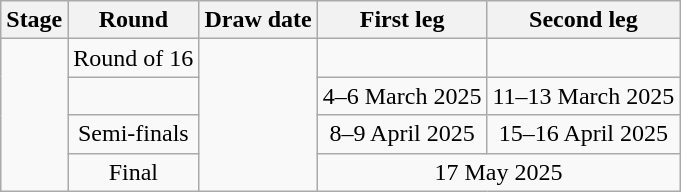<table class="wikitable" style="text-align:center">
<tr>
<th>Stage</th>
<th>Round</th>
<th>Draw date</th>
<th>First leg</th>
<th>Second leg</th>
</tr>
<tr>
<td rowspan=4></td>
<td>Round of 16</td>
<td rowspan="4"></td>
<td></td>
<td></td>
</tr>
<tr>
<td></td>
<td>4–6 March 2025</td>
<td>11–13 March 2025</td>
</tr>
<tr>
<td>Semi-finals</td>
<td>8–9 April 2025</td>
<td>15–16 April 2025</td>
</tr>
<tr>
<td>Final</td>
<td colspan=2>17 May 2025</td>
</tr>
</table>
